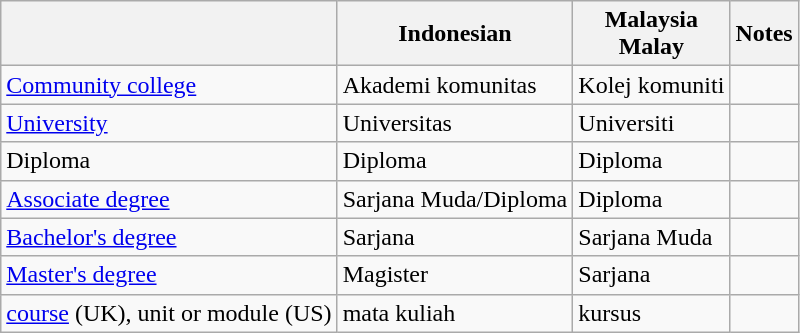<table class="wikitable">
<tr>
<th></th>
<th>Indonesian</th>
<th>Malaysia<br>Malay</th>
<th>Notes</th>
</tr>
<tr>
<td><a href='#'>Community college</a></td>
<td>Akademi komunitas</td>
<td>Kolej komuniti</td>
<td></td>
</tr>
<tr>
<td><a href='#'>University</a></td>
<td>Universitas</td>
<td>Universiti</td>
<td></td>
</tr>
<tr>
<td>Diploma</td>
<td>Diploma</td>
<td>Diploma</td>
<td></td>
</tr>
<tr>
<td><a href='#'>Associate degree</a></td>
<td>Sarjana Muda/Diploma</td>
<td>Diploma</td>
<td></td>
</tr>
<tr>
<td><a href='#'>Bachelor's degree</a></td>
<td>Sarjana</td>
<td>Sarjana Muda</td>
<td></td>
</tr>
<tr>
<td><a href='#'>Master's degree</a></td>
<td>Magister</td>
<td>Sarjana</td>
<td></td>
</tr>
<tr>
<td><a href='#'>course</a> (UK), unit or module (US)</td>
<td>mata kuliah</td>
<td>kursus</td>
<td></td>
</tr>
</table>
